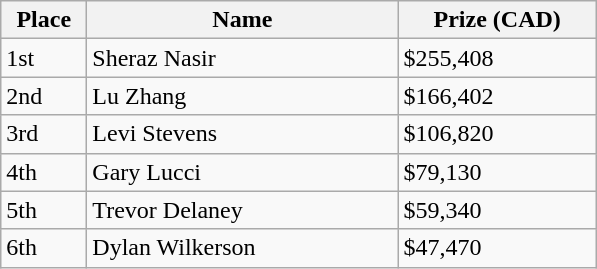<table class="wikitable">
<tr>
<th style="width:50px;">Place</th>
<th style="width:200px;">Name</th>
<th style="width:125px;">Prize (CAD)</th>
</tr>
<tr>
<td>1st</td>
<td> Sheraz Nasir</td>
<td>$255,408</td>
</tr>
<tr>
<td>2nd</td>
<td> Lu Zhang</td>
<td>$166,402</td>
</tr>
<tr>
<td>3rd</td>
<td> Levi Stevens</td>
<td>$106,820</td>
</tr>
<tr>
<td>4th</td>
<td> Gary Lucci</td>
<td>$79,130</td>
</tr>
<tr>
<td>5th</td>
<td> Trevor Delaney</td>
<td>$59,340</td>
</tr>
<tr>
<td>6th</td>
<td> Dylan Wilkerson</td>
<td>$47,470</td>
</tr>
</table>
